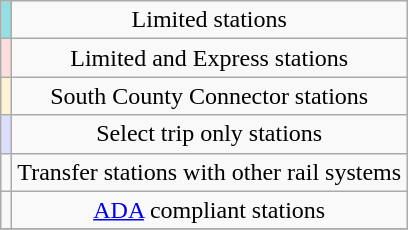<table class="wikitable" style="font-size:100%;text-align:center;">
<tr>
<td align="center" style="background-color:#94DFE2;"></td>
<td>Limited stations</td>
</tr>
<tr>
<td style="background-color:#FDD;"></td>
<td>Limited and Express stations</td>
</tr>
<tr>
<td style="background-color:#FFF3D4;"></td>
<td>South County Connector stations</td>
</tr>
<tr>
<td style="background-color:#DDF;"></td>
<td>Select trip only stations</td>
</tr>
<tr>
<td></td>
<td>Transfer stations with other rail systems</td>
</tr>
<tr>
<td></td>
<td><a href='#'>ADA</a> compliant stations</td>
</tr>
<tr>
</tr>
</table>
